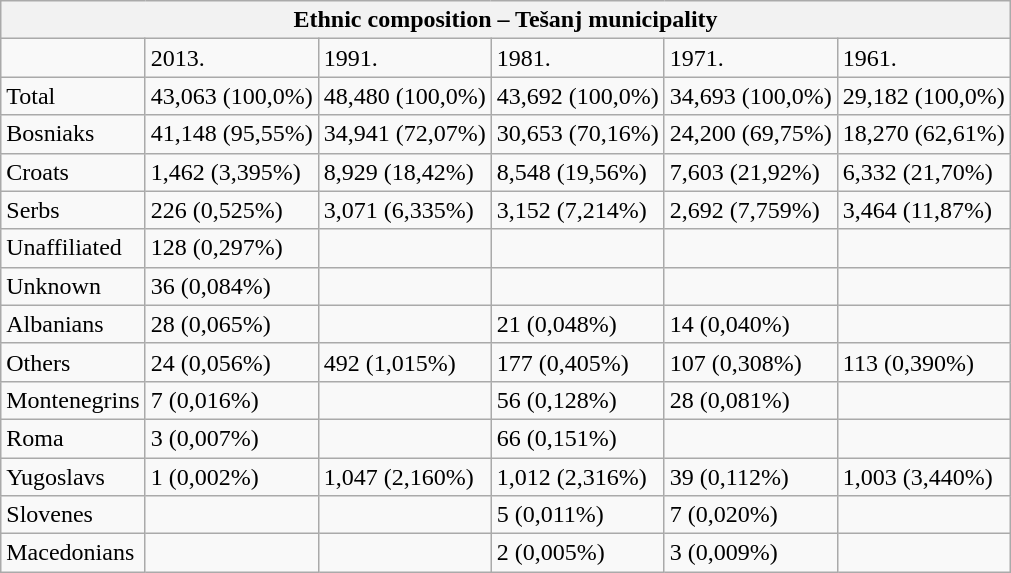<table class="wikitable">
<tr>
<th colspan="9">Ethnic composition – Tešanj municipality</th>
</tr>
<tr>
<td></td>
<td>2013.</td>
<td>1991.</td>
<td>1981.</td>
<td>1971.</td>
<td>1961.</td>
</tr>
<tr>
<td>Total</td>
<td>43,063 (100,0%)</td>
<td>48,480 (100,0%)</td>
<td>43,692 (100,0%)</td>
<td>34,693 (100,0%)</td>
<td>29,182 (100,0%)</td>
</tr>
<tr>
<td>Bosniaks</td>
<td>41,148 (95,55%)</td>
<td>34,941 (72,07%)</td>
<td>30,653 (70,16%)</td>
<td>24,200 (69,75%)</td>
<td>18,270 (62,61%)</td>
</tr>
<tr>
<td>Croats</td>
<td>1,462 (3,395%)</td>
<td>8,929 (18,42%)</td>
<td>8,548 (19,56%)</td>
<td>7,603 (21,92%)</td>
<td>6,332 (21,70%)</td>
</tr>
<tr>
<td>Serbs</td>
<td>226 (0,525%)</td>
<td>3,071 (6,335%)</td>
<td>3,152 (7,214%)</td>
<td>2,692 (7,759%)</td>
<td>3,464 (11,87%)</td>
</tr>
<tr>
<td>Unaffiliated</td>
<td>128 (0,297%)</td>
<td></td>
<td></td>
<td></td>
<td></td>
</tr>
<tr>
<td>Unknown</td>
<td>36 (0,084%)</td>
<td></td>
<td></td>
<td></td>
<td></td>
</tr>
<tr>
<td>Albanians</td>
<td>28 (0,065%)</td>
<td></td>
<td>21 (0,048%)</td>
<td>14 (0,040%)</td>
<td></td>
</tr>
<tr>
<td>Others</td>
<td>24 (0,056%)</td>
<td>492 (1,015%)</td>
<td>177 (0,405%)</td>
<td>107 (0,308%)</td>
<td>113 (0,390%)</td>
</tr>
<tr>
<td>Montenegrins</td>
<td>7 (0,016%)</td>
<td></td>
<td>56 (0,128%)</td>
<td>28 (0,081%)</td>
<td></td>
</tr>
<tr>
<td>Roma</td>
<td>3 (0,007%)</td>
<td></td>
<td>66 (0,151%)</td>
<td></td>
<td></td>
</tr>
<tr>
<td>Yugoslavs</td>
<td>1 (0,002%)</td>
<td>1,047 (2,160%)</td>
<td>1,012 (2,316%)</td>
<td>39 (0,112%)</td>
<td>1,003 (3,440%)</td>
</tr>
<tr>
<td>Slovenes</td>
<td></td>
<td></td>
<td>5 (0,011%)</td>
<td>7 (0,020%)</td>
<td></td>
</tr>
<tr>
<td>Macedonians</td>
<td></td>
<td></td>
<td>2 (0,005%)</td>
<td>3 (0,009%)</td>
<td></td>
</tr>
</table>
